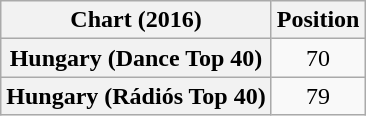<table class="wikitable sortable plainrowheaders" style="text-align:center;">
<tr>
<th>Chart (2016)</th>
<th>Position</th>
</tr>
<tr>
<th scope="row">Hungary (Dance Top 40)</th>
<td>70</td>
</tr>
<tr>
<th scope="row">Hungary (Rádiós Top 40)</th>
<td>79</td>
</tr>
</table>
